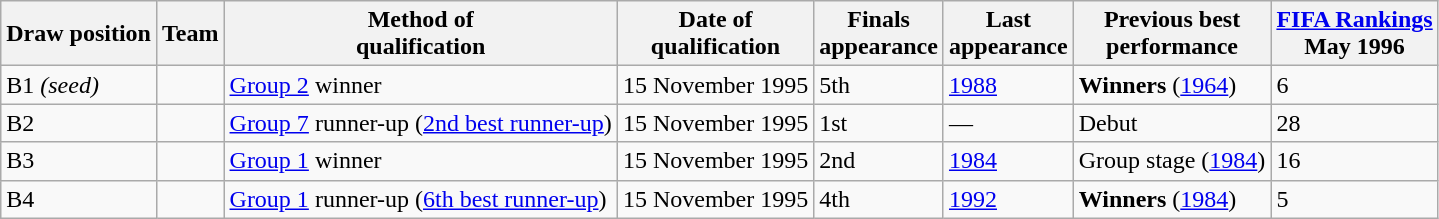<table class="wikitable sortable">
<tr>
<th>Draw position</th>
<th>Team</th>
<th>Method of<br>qualification</th>
<th>Date of<br>qualification</th>
<th data-sort-type="number">Finals<br>appearance</th>
<th>Last<br>appearance</th>
<th>Previous best<br>performance</th>
<th><a href='#'>FIFA Rankings</a><br>May 1996</th>
</tr>
<tr>
<td>B1 <em>(seed)</em></td>
<td style="white-space:nowrap"></td>
<td><a href='#'>Group 2</a> winner</td>
<td>15 November 1995</td>
<td>5th</td>
<td><a href='#'>1988</a></td>
<td data-sort-value="1"><strong>Winners</strong> (<a href='#'>1964</a>)</td>
<td>6</td>
</tr>
<tr>
<td>B2</td>
<td style="white-space:nowrap"></td>
<td><a href='#'>Group 7</a> runner-up (<a href='#'>2nd best runner-up</a>)</td>
<td>15 November 1995</td>
<td>1st</td>
<td>—</td>
<td data-sort-value="99">Debut</td>
<td>28</td>
</tr>
<tr>
<td>B3</td>
<td style="white-space:nowrap"></td>
<td><a href='#'>Group 1</a> winner</td>
<td>15 November 1995</td>
<td>2nd</td>
<td><a href='#'>1984</a></td>
<td data-sort-value="7">Group stage (<a href='#'>1984</a>)</td>
<td>16</td>
</tr>
<tr>
<td>B4</td>
<td style="white-space:nowrap"></td>
<td><a href='#'>Group 1</a> runner-up (<a href='#'>6th best runner-up</a>)</td>
<td>15 November 1995</td>
<td>4th</td>
<td><a href='#'>1992</a></td>
<td data-sort-value="1"><strong>Winners</strong> (<a href='#'>1984</a>)</td>
<td>5</td>
</tr>
</table>
